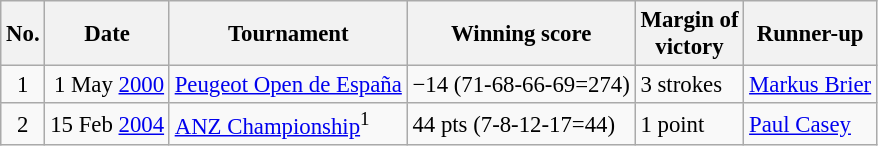<table class="wikitable" style="font-size:95%;">
<tr>
<th>No.</th>
<th>Date</th>
<th>Tournament</th>
<th>Winning score</th>
<th>Margin of<br>victory</th>
<th>Runner-up</th>
</tr>
<tr>
<td align=center>1</td>
<td align=right>1 May <a href='#'>2000</a></td>
<td><a href='#'>Peugeot Open de España</a></td>
<td>−14 (71-68-66-69=274)</td>
<td>3 strokes</td>
<td> <a href='#'>Markus Brier</a></td>
</tr>
<tr>
<td align=center>2</td>
<td align=right>15 Feb <a href='#'>2004</a></td>
<td><a href='#'>ANZ Championship</a><sup>1</sup></td>
<td>44 pts (7-8-12-17=44)</td>
<td>1 point</td>
<td> <a href='#'>Paul Casey</a></td>
</tr>
</table>
